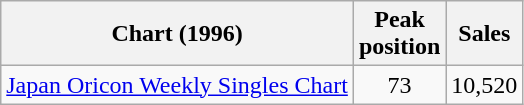<table class="wikitable sortable">
<tr>
<th>Chart (1996)</th>
<th>Peak<br>position</th>
<th>Sales</th>
</tr>
<tr>
<td><a href='#'>Japan Oricon Weekly Singles Chart</a></td>
<td align="center">73</td>
<td align="center">10,520</td>
</tr>
</table>
